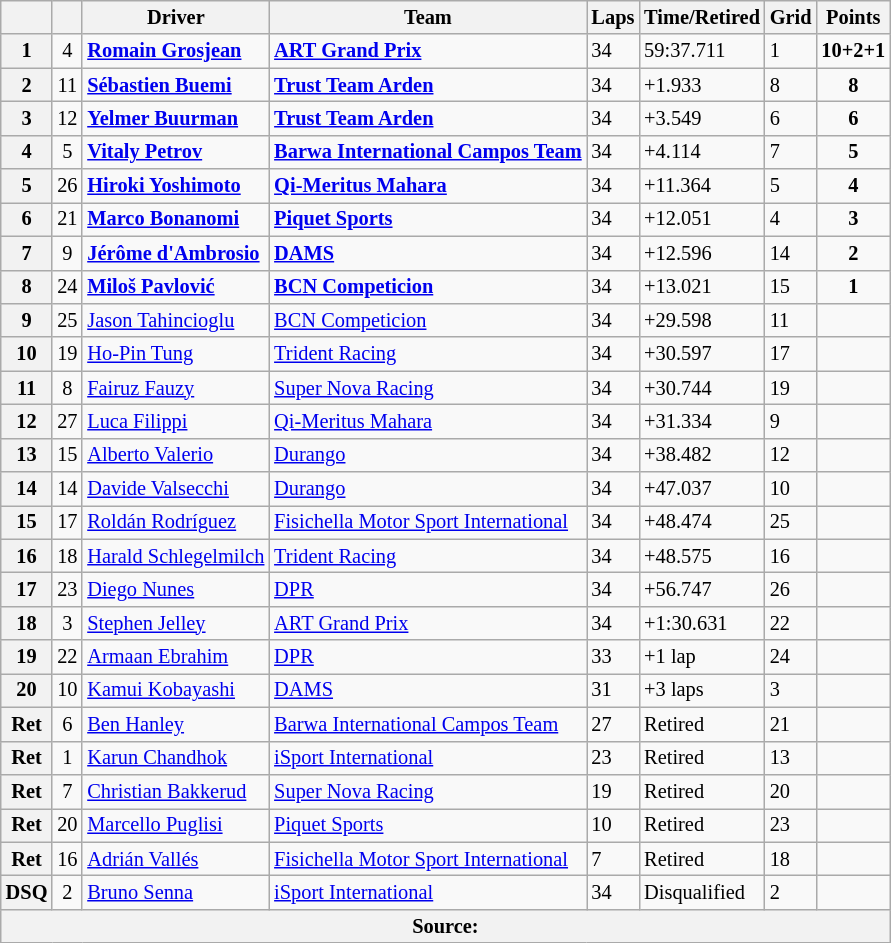<table class="wikitable" style="font-size: 85%">
<tr>
<th></th>
<th></th>
<th>Driver</th>
<th>Team</th>
<th>Laps</th>
<th>Time/Retired</th>
<th>Grid</th>
<th>Points</th>
</tr>
<tr>
<th>1</th>
<td align="center">4</td>
<td> <strong><a href='#'>Romain Grosjean</a></strong></td>
<td><strong><a href='#'>ART Grand Prix</a></strong></td>
<td>34</td>
<td>59:37.711</td>
<td>1</td>
<td align="center"><strong>10+2+1</strong></td>
</tr>
<tr>
<th>2</th>
<td align="center">11</td>
<td> <strong><a href='#'>Sébastien Buemi</a></strong></td>
<td><strong><a href='#'>Trust Team Arden</a></strong></td>
<td>34</td>
<td>+1.933</td>
<td>8</td>
<td align="center"><strong>8</strong></td>
</tr>
<tr>
<th>3</th>
<td align="center">12</td>
<td> <strong><a href='#'>Yelmer Buurman</a></strong></td>
<td><strong><a href='#'>Trust Team Arden</a></strong></td>
<td>34</td>
<td>+3.549</td>
<td>6</td>
<td align="center"><strong>6</strong></td>
</tr>
<tr>
<th>4</th>
<td align="center">5</td>
<td> <strong><a href='#'>Vitaly Petrov</a></strong></td>
<td><strong><a href='#'>Barwa International Campos Team</a></strong></td>
<td>34</td>
<td>+4.114</td>
<td>7</td>
<td align="center"><strong>5</strong></td>
</tr>
<tr>
<th>5</th>
<td align="center">26</td>
<td> <strong><a href='#'>Hiroki Yoshimoto</a></strong></td>
<td><strong><a href='#'>Qi-Meritus Mahara</a></strong></td>
<td>34</td>
<td>+11.364</td>
<td>5</td>
<td align="center"><strong>4</strong></td>
</tr>
<tr>
<th>6</th>
<td align="center">21</td>
<td> <strong><a href='#'>Marco Bonanomi</a></strong></td>
<td><strong><a href='#'>Piquet Sports</a></strong></td>
<td>34</td>
<td>+12.051</td>
<td>4</td>
<td align="center"><strong>3</strong></td>
</tr>
<tr>
<th>7</th>
<td align="center">9</td>
<td> <strong><a href='#'>Jérôme d'Ambrosio</a></strong></td>
<td><strong><a href='#'>DAMS</a></strong></td>
<td>34</td>
<td>+12.596</td>
<td>14</td>
<td align="center"><strong>2</strong></td>
</tr>
<tr>
<th>8</th>
<td align="center">24</td>
<td> <strong><a href='#'>Miloš Pavlović</a></strong></td>
<td><strong><a href='#'>BCN Competicion</a></strong></td>
<td>34</td>
<td>+13.021</td>
<td>15</td>
<td align="center"><strong>1</strong></td>
</tr>
<tr>
<th>9</th>
<td align="center">25</td>
<td> <a href='#'>Jason Tahincioglu</a></td>
<td><a href='#'>BCN Competicion</a></td>
<td>34</td>
<td>+29.598</td>
<td>11</td>
<td></td>
</tr>
<tr>
<th>10</th>
<td align="center">19</td>
<td> <a href='#'>Ho-Pin Tung</a></td>
<td><a href='#'>Trident Racing</a></td>
<td>34</td>
<td>+30.597</td>
<td>17</td>
<td></td>
</tr>
<tr>
<th>11</th>
<td align="center">8</td>
<td> <a href='#'>Fairuz Fauzy</a></td>
<td><a href='#'>Super Nova Racing</a></td>
<td>34</td>
<td>+30.744</td>
<td>19</td>
<td></td>
</tr>
<tr>
<th>12</th>
<td align="center">27</td>
<td> <a href='#'>Luca Filippi</a></td>
<td><a href='#'>Qi-Meritus Mahara</a></td>
<td>34</td>
<td>+31.334</td>
<td>9</td>
<td></td>
</tr>
<tr>
<th>13</th>
<td align="center">15</td>
<td> <a href='#'>Alberto Valerio</a></td>
<td><a href='#'>Durango</a></td>
<td>34</td>
<td>+38.482</td>
<td>12</td>
<td></td>
</tr>
<tr>
<th>14</th>
<td align="center">14</td>
<td> <a href='#'>Davide Valsecchi</a></td>
<td><a href='#'>Durango</a></td>
<td>34</td>
<td>+47.037</td>
<td>10</td>
<td></td>
</tr>
<tr>
<th>15</th>
<td align="center">17</td>
<td> <a href='#'>Roldán Rodríguez</a></td>
<td><a href='#'>Fisichella Motor Sport International</a></td>
<td>34</td>
<td>+48.474</td>
<td>25</td>
<td></td>
</tr>
<tr>
<th>16</th>
<td align="center">18</td>
<td> <a href='#'>Harald Schlegelmilch</a></td>
<td><a href='#'>Trident Racing</a></td>
<td>34</td>
<td>+48.575</td>
<td>16</td>
<td></td>
</tr>
<tr>
<th>17</th>
<td align="center">23</td>
<td> <a href='#'>Diego Nunes</a></td>
<td><a href='#'>DPR</a></td>
<td>34</td>
<td>+56.747</td>
<td>26</td>
<td></td>
</tr>
<tr>
<th>18</th>
<td align="center">3</td>
<td> <a href='#'>Stephen Jelley</a></td>
<td><a href='#'>ART Grand Prix</a></td>
<td>34</td>
<td>+1:30.631</td>
<td>22</td>
<td></td>
</tr>
<tr>
<th>19</th>
<td align="center">22</td>
<td> <a href='#'>Armaan Ebrahim</a></td>
<td><a href='#'>DPR</a></td>
<td>33</td>
<td>+1 lap</td>
<td>24</td>
<td></td>
</tr>
<tr>
<th>20</th>
<td align="center">10</td>
<td> <a href='#'>Kamui Kobayashi</a></td>
<td><a href='#'>DAMS</a></td>
<td>31</td>
<td>+3 laps</td>
<td>3</td>
<td></td>
</tr>
<tr>
<th>Ret</th>
<td align="center">6</td>
<td> <a href='#'>Ben Hanley</a></td>
<td><a href='#'>Barwa International Campos Team</a></td>
<td>27</td>
<td>Retired</td>
<td>21</td>
<td></td>
</tr>
<tr>
<th>Ret</th>
<td align="center">1</td>
<td> <a href='#'>Karun Chandhok</a></td>
<td><a href='#'>iSport International</a></td>
<td>23</td>
<td>Retired</td>
<td>13</td>
<td></td>
</tr>
<tr>
<th>Ret</th>
<td align="center">7</td>
<td> <a href='#'>Christian Bakkerud</a></td>
<td><a href='#'>Super Nova Racing</a></td>
<td>19</td>
<td>Retired</td>
<td>20</td>
<td></td>
</tr>
<tr>
<th>Ret</th>
<td align="center">20</td>
<td> <a href='#'>Marcello Puglisi</a></td>
<td><a href='#'>Piquet Sports</a></td>
<td>10</td>
<td>Retired</td>
<td>23</td>
<td></td>
</tr>
<tr>
<th>Ret</th>
<td align="center">16</td>
<td> <a href='#'>Adrián Vallés</a></td>
<td><a href='#'>Fisichella Motor Sport International</a></td>
<td>7</td>
<td>Retired</td>
<td>18</td>
<td></td>
</tr>
<tr>
<th>DSQ</th>
<td align="center">2</td>
<td> <a href='#'>Bruno Senna</a></td>
<td><a href='#'>iSport International</a></td>
<td>34</td>
<td>Disqualified</td>
<td>2</td>
<td></td>
</tr>
<tr>
<th colspan="8">Source:</th>
</tr>
</table>
